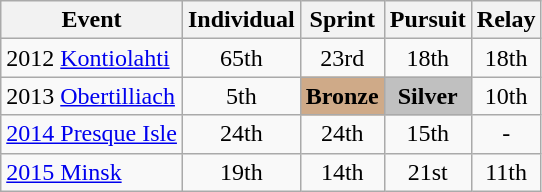<table class="wikitable" style="text-align: center;">
<tr ">
<th>Event</th>
<th>Individual</th>
<th>Sprint</th>
<th>Pursuit</th>
<th>Relay</th>
</tr>
<tr>
<td align=left> 2012 <a href='#'>Kontiolahti</a></td>
<td>65th</td>
<td>23rd</td>
<td>18th</td>
<td>18th</td>
</tr>
<tr>
<td align=left> 2013 <a href='#'>Obertilliach</a></td>
<td>5th</td>
<td style="background:#cfaa88;"><strong>Bronze</strong></td>
<td style="background:silver"><strong>Silver</strong></td>
<td>10th</td>
</tr>
<tr>
<td align=left> <a href='#'>2014 Presque Isle</a></td>
<td>24th</td>
<td>24th</td>
<td>15th</td>
<td>-</td>
</tr>
<tr>
<td align=left> <a href='#'>2015 Minsk</a></td>
<td>19th</td>
<td>14th</td>
<td>21st</td>
<td>11th</td>
</tr>
</table>
